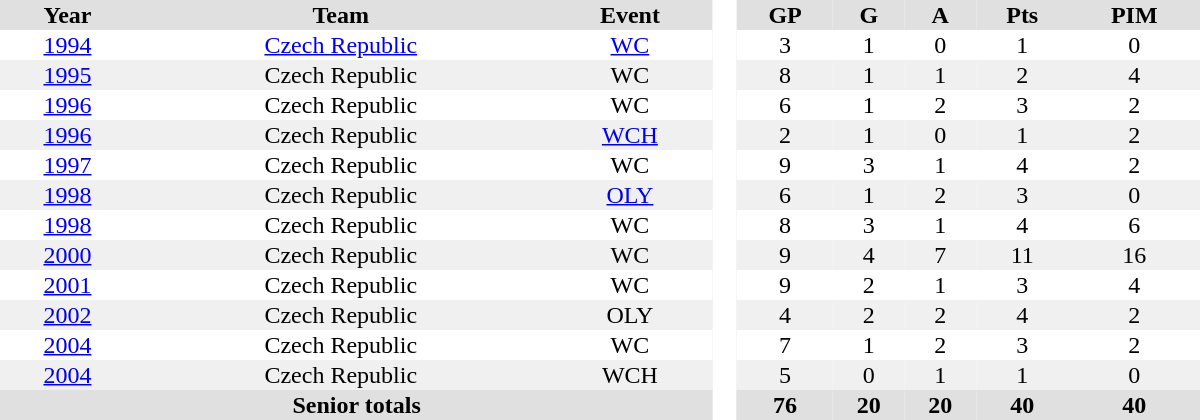<table border="0" cellpadding="1" cellspacing="0" style="text-align:center; width:50em">
<tr ALIGN="center" bgcolor="#e0e0e0">
<th>Year</th>
<th>Team</th>
<th>Event</th>
<th rowspan="99" bgcolor="#ffffff"> </th>
<th>GP</th>
<th>G</th>
<th>A</th>
<th>Pts</th>
<th>PIM</th>
</tr>
<tr>
<td><a href='#'>1994</a></td>
<td><a href='#'>Czech Republic</a></td>
<td><a href='#'>WC</a></td>
<td>3</td>
<td>1</td>
<td>0</td>
<td>1</td>
<td>0</td>
</tr>
<tr bgcolor="#f0f0f0">
<td><a href='#'>1995</a></td>
<td>Czech Republic</td>
<td>WC</td>
<td>8</td>
<td>1</td>
<td>1</td>
<td>2</td>
<td>4</td>
</tr>
<tr>
<td><a href='#'>1996</a></td>
<td>Czech Republic</td>
<td>WC</td>
<td>6</td>
<td>1</td>
<td>2</td>
<td>3</td>
<td>2</td>
</tr>
<tr bgcolor="#f0f0f0">
<td><a href='#'>1996</a></td>
<td>Czech Republic</td>
<td><a href='#'>WCH</a></td>
<td>2</td>
<td>1</td>
<td>0</td>
<td>1</td>
<td>2</td>
</tr>
<tr>
<td><a href='#'>1997</a></td>
<td>Czech Republic</td>
<td>WC</td>
<td>9</td>
<td>3</td>
<td>1</td>
<td>4</td>
<td>2</td>
</tr>
<tr bgcolor="#f0f0f0">
<td><a href='#'>1998</a></td>
<td>Czech Republic</td>
<td><a href='#'>OLY</a></td>
<td>6</td>
<td>1</td>
<td>2</td>
<td>3</td>
<td>0</td>
</tr>
<tr>
<td><a href='#'>1998</a></td>
<td>Czech Republic</td>
<td>WC</td>
<td>8</td>
<td>3</td>
<td>1</td>
<td>4</td>
<td>6</td>
</tr>
<tr bgcolor="#f0f0f0">
<td><a href='#'>2000</a></td>
<td>Czech Republic</td>
<td>WC</td>
<td>9</td>
<td>4</td>
<td>7</td>
<td>11</td>
<td>16</td>
</tr>
<tr>
<td><a href='#'>2001</a></td>
<td>Czech Republic</td>
<td>WC</td>
<td>9</td>
<td>2</td>
<td>1</td>
<td>3</td>
<td>4</td>
</tr>
<tr bgcolor="#f0f0f0">
<td><a href='#'>2002</a></td>
<td>Czech Republic</td>
<td>OLY</td>
<td>4</td>
<td>2</td>
<td>2</td>
<td>4</td>
<td>2</td>
</tr>
<tr>
<td><a href='#'>2004</a></td>
<td>Czech Republic</td>
<td>WC</td>
<td>7</td>
<td>1</td>
<td>2</td>
<td>3</td>
<td>2</td>
</tr>
<tr bgcolor="#f0f0f0">
<td><a href='#'>2004</a></td>
<td>Czech Republic</td>
<td>WCH</td>
<td>5</td>
<td>0</td>
<td>1</td>
<td>1</td>
<td>0</td>
</tr>
<tr bgcolor="#e0e0e0">
<th colspan=3>Senior totals</th>
<th>76</th>
<th>20</th>
<th>20</th>
<th>40</th>
<th>40</th>
</tr>
</table>
